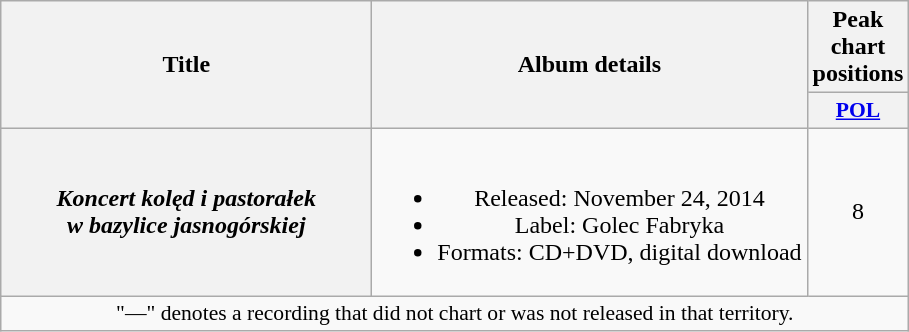<table class="wikitable plainrowheaders" style="text-align:center;">
<tr>
<th scope="col" rowspan="2" style="width:15em;">Title</th>
<th scope="col" rowspan="2">Album details</th>
<th scope="col" colspan="1">Peak chart positions</th>
</tr>
<tr>
<th scope="col" style="width:3em;font-size:90%;"><a href='#'>POL</a><br></th>
</tr>
<tr>
<th scope="row"><em>Koncert kolęd i pastorałek<br>w bazylice jasnogórskiej</em></th>
<td><br><ul><li>Released: November 24, 2014</li><li>Label: Golec Fabryka</li><li>Formats: CD+DVD, digital download</li></ul></td>
<td>8</td>
</tr>
<tr>
<td colspan="20" style="font-size:90%">"—" denotes a recording that did not chart or was not released in that territory.</td>
</tr>
</table>
